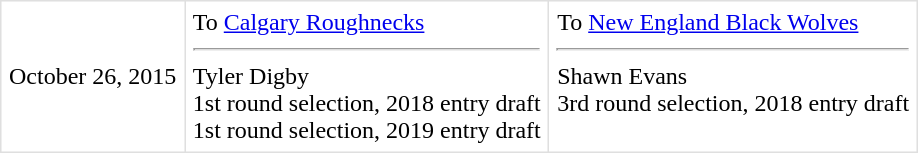<table border=1 style="border-collapse:collapse" bordercolor="#DFDFDF"  cellpadding="5">
<tr>
<td>October 26, 2015</td>
<td valign="top">To <a href='#'>Calgary Roughnecks</a><hr>Tyler Digby<br>1st round selection, 2018 entry draft<br>1st round selection, 2019 entry draft</td>
<td valign="top">To <a href='#'>New England Black Wolves</a><hr>Shawn Evans<br>3rd round selection, 2018 entry draft</td>
</tr>
</table>
